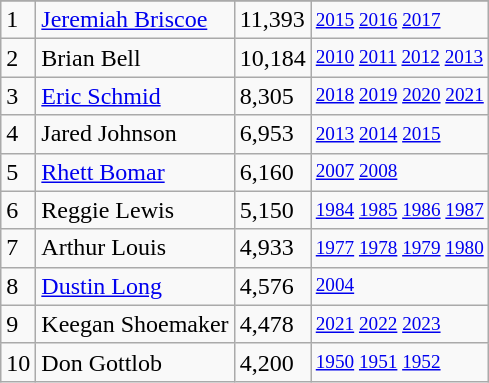<table class="wikitable">
<tr>
</tr>
<tr>
<td>1</td>
<td><a href='#'>Jeremiah Briscoe</a></td>
<td><abbr>11,393</abbr></td>
<td style="font-size:80%;"><a href='#'>2015</a> <a href='#'>2016</a> <a href='#'>2017</a></td>
</tr>
<tr>
<td>2</td>
<td>Brian Bell</td>
<td><abbr>10,184</abbr></td>
<td style="font-size:80%;"><a href='#'>2010</a> <a href='#'>2011</a> <a href='#'>2012</a> <a href='#'>2013</a></td>
</tr>
<tr>
<td>3</td>
<td><a href='#'>Eric Schmid</a></td>
<td><abbr>8,305</abbr></td>
<td style="font-size:80%;"><a href='#'>2018</a> <a href='#'>2019</a> <a href='#'>2020</a> <a href='#'>2021</a></td>
</tr>
<tr>
<td>4</td>
<td>Jared Johnson</td>
<td><abbr>6,953</abbr></td>
<td style="font-size:80%;"><a href='#'>2013</a> <a href='#'>2014</a> <a href='#'>2015</a></td>
</tr>
<tr>
<td>5</td>
<td><a href='#'>Rhett Bomar</a></td>
<td><abbr>6,160</abbr></td>
<td style="font-size:80%;"><a href='#'>2007</a> <a href='#'>2008</a></td>
</tr>
<tr>
<td>6</td>
<td>Reggie Lewis</td>
<td><abbr>5,150</abbr></td>
<td style="font-size:80%;"><a href='#'>1984</a> <a href='#'>1985</a> <a href='#'>1986</a> <a href='#'>1987</a></td>
</tr>
<tr>
<td>7</td>
<td>Arthur Louis</td>
<td><abbr>4,933</abbr></td>
<td style="font-size:80%;"><a href='#'>1977</a> <a href='#'>1978</a> <a href='#'>1979</a> <a href='#'>1980</a></td>
</tr>
<tr>
<td>8</td>
<td><a href='#'>Dustin Long</a></td>
<td><abbr>4,576</abbr></td>
<td style="font-size:80%;"><a href='#'>2004</a></td>
</tr>
<tr>
<td>9</td>
<td>Keegan Shoemaker</td>
<td><abbr>4,478</abbr></td>
<td style="font-size:80%;"><a href='#'>2021</a> <a href='#'>2022</a> <a href='#'>2023</a></td>
</tr>
<tr>
<td>10</td>
<td>Don Gottlob</td>
<td><abbr>4,200</abbr></td>
<td style="font-size:80%;"><a href='#'>1950</a> <a href='#'>1951</a> <a href='#'>1952</a></td>
</tr>
</table>
